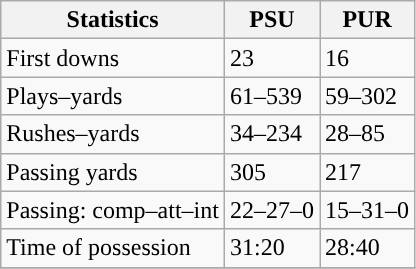<table class="wikitable" style="float: left;">
<tr>
<th>Statistics</th>
<th>PSU</th>
<th>PUR</th>
</tr>
<tr>
<td>First downs</td>
<td>23</td>
<td>16</td>
</tr>
<tr>
<td>Plays–yards</td>
<td>61–539</td>
<td>59–302</td>
</tr>
<tr>
<td>Rushes–yards</td>
<td>34–234</td>
<td>28–85</td>
</tr>
<tr>
<td>Passing yards</td>
<td>305</td>
<td>217</td>
</tr>
<tr>
<td>Passing: comp–att–int</td>
<td>22–27–0</td>
<td>15–31–0</td>
</tr>
<tr>
<td>Time of possession</td>
<td>31:20</td>
<td>28:40</td>
</tr>
<tr>
</tr>
</table>
